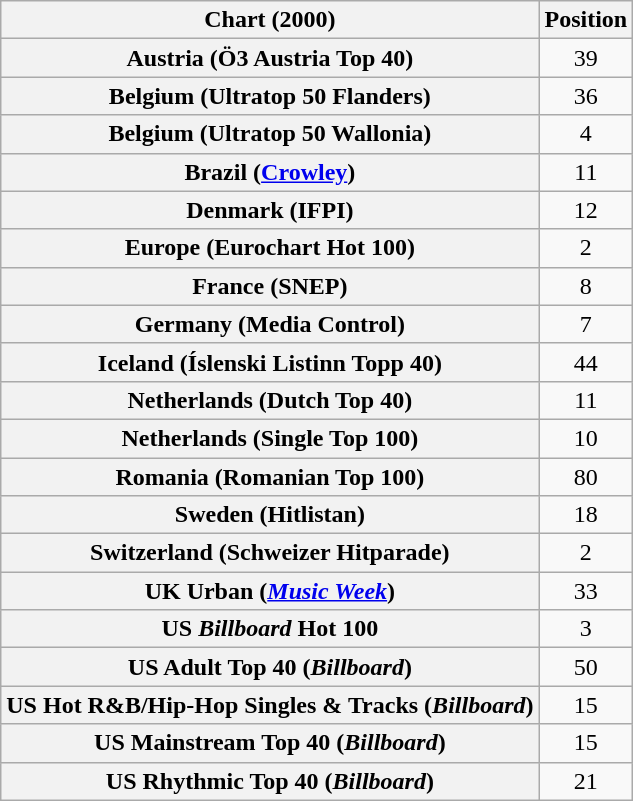<table class="wikitable sortable plainrowheaders" style="text-align:center">
<tr>
<th>Chart (2000)</th>
<th>Position</th>
</tr>
<tr>
<th scope="row">Austria (Ö3 Austria Top 40)</th>
<td>39</td>
</tr>
<tr>
<th scope="row">Belgium (Ultratop 50 Flanders)</th>
<td>36</td>
</tr>
<tr>
<th scope="row">Belgium (Ultratop 50 Wallonia)</th>
<td>4</td>
</tr>
<tr>
<th scope="row">Brazil (<a href='#'>Crowley</a>)</th>
<td>11</td>
</tr>
<tr>
<th scope="row">Denmark (IFPI)</th>
<td>12</td>
</tr>
<tr>
<th scope="row">Europe (Eurochart Hot 100)</th>
<td>2</td>
</tr>
<tr>
<th scope="row">France (SNEP)</th>
<td>8</td>
</tr>
<tr>
<th scope="row">Germany (Media Control)</th>
<td>7</td>
</tr>
<tr>
<th scope="row">Iceland (Íslenski Listinn Topp 40)</th>
<td>44</td>
</tr>
<tr>
<th scope="row">Netherlands (Dutch Top 40)</th>
<td>11</td>
</tr>
<tr>
<th scope="row">Netherlands (Single Top 100)</th>
<td>10</td>
</tr>
<tr>
<th scope="row">Romania (Romanian Top 100)</th>
<td>80</td>
</tr>
<tr>
<th scope="row">Sweden (Hitlistan)</th>
<td>18</td>
</tr>
<tr>
<th scope="row">Switzerland (Schweizer Hitparade)</th>
<td>2</td>
</tr>
<tr>
<th scope="row">UK Urban (<em><a href='#'>Music Week</a></em>)</th>
<td>33</td>
</tr>
<tr>
<th scope="row">US <em>Billboard</em> Hot 100</th>
<td>3</td>
</tr>
<tr>
<th scope="row">US Adult Top 40 (<em>Billboard</em>)</th>
<td>50</td>
</tr>
<tr>
<th scope="row">US Hot R&B/Hip-Hop Singles & Tracks (<em>Billboard</em>)</th>
<td>15</td>
</tr>
<tr>
<th scope="row">US Mainstream Top 40 (<em>Billboard</em>)</th>
<td>15</td>
</tr>
<tr>
<th scope="row">US Rhythmic Top 40 (<em>Billboard</em>)</th>
<td>21</td>
</tr>
</table>
